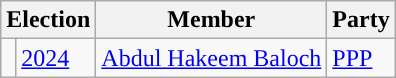<table class="wikitable">
<tr>
<th colspan="2">Election</th>
<th>Member</th>
<th>Party</th>
</tr>
<tr>
<td style="background-color: "></td>
<td><a href='#'>2024</a></td>
<td><a href='#'>Abdul Hakeem Baloch</a></td>
<td><a href='#'>PPP</a></td>
</tr>
</table>
